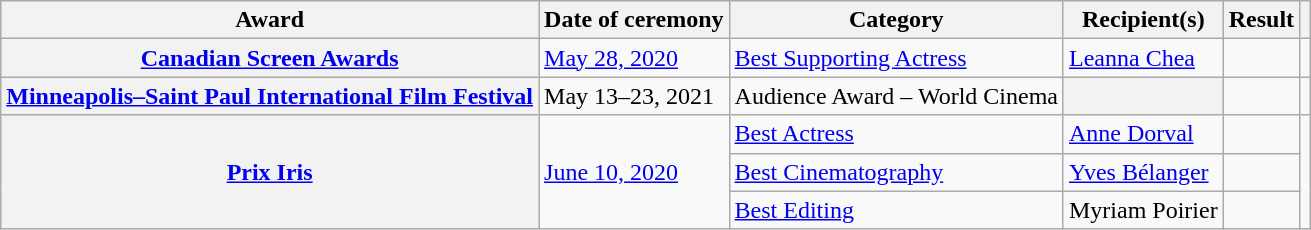<table class="wikitable plainrowheaders sortable">
<tr>
<th scope="col">Award</th>
<th scope="col">Date of ceremony</th>
<th scope="col">Category</th>
<th scope="col">Recipient(s)</th>
<th scope="col">Result</th>
<th scope="col" class="unsortable"></th>
</tr>
<tr>
<th scope="row"><a href='#'>Canadian Screen Awards</a></th>
<td><a href='#'>May 28, 2020</a></td>
<td><a href='#'>Best Supporting Actress</a></td>
<td><a href='#'>Leanna Chea</a></td>
<td></td>
<td></td>
</tr>
<tr>
<th scope="row"><a href='#'>Minneapolis–Saint Paul International Film Festival</a></th>
<td>May 13–23, 2021</td>
<td>Audience Award – World Cinema</td>
<th></th>
<td></td>
<td></td>
</tr>
<tr>
<th scope="row" rowspan=3><a href='#'>Prix Iris</a></th>
<td rowspan="3"><a href='#'>June 10, 2020</a></td>
<td><a href='#'>Best Actress</a></td>
<td><a href='#'>Anne Dorval</a></td>
<td></td>
<td rowspan="3"></td>
</tr>
<tr>
<td><a href='#'>Best Cinematography</a></td>
<td><a href='#'>Yves Bélanger</a></td>
<td></td>
</tr>
<tr>
<td><a href='#'>Best Editing</a></td>
<td>Myriam Poirier</td>
<td></td>
</tr>
</table>
